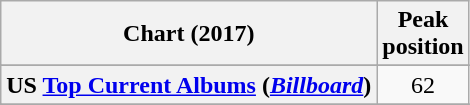<table class="wikitable sortable plainrowheaders">
<tr>
<th>Chart (2017)</th>
<th>Peak<br>position</th>
</tr>
<tr>
</tr>
<tr>
<th scope="row">US <a href='#'>Top Current Albums</a> (<em><a href='#'>Billboard</a></em>)</th>
<td align=center>62</td>
</tr>
<tr>
</tr>
<tr>
</tr>
<tr>
</tr>
</table>
